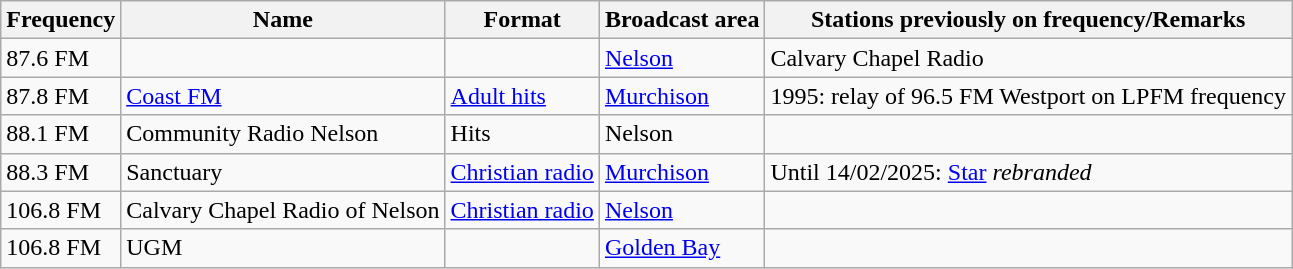<table class="wikitable sortable">
<tr>
<th scope="col">Frequency</th>
<th scope="col">Name</th>
<th scope="col">Format</th>
<th scope="col">Broadcast area</th>
<th scope="col">Stations previously on frequency/Remarks</th>
</tr>
<tr>
<td>87.6 FM</td>
<td></td>
<td></td>
<td><a href='#'>Nelson</a></td>
<td>Calvary Chapel Radio</td>
</tr>
<tr>
<td>87.8 FM</td>
<td><a href='#'>Coast FM</a></td>
<td><a href='#'>Adult hits</a></td>
<td><a href='#'>Murchison</a></td>
<td>1995: relay of 96.5 FM Westport on LPFM frequency</td>
</tr>
<tr>
<td>88.1 FM</td>
<td>Community Radio Nelson</td>
<td>Hits</td>
<td>Nelson</td>
<td></td>
</tr>
<tr>
<td>88.3 FM</td>
<td>Sanctuary</td>
<td><a href='#'>Christian radio</a></td>
<td><a href='#'>Murchison</a></td>
<td>Until 14/02/2025: <a href='#'>Star</a> <em>rebranded</em></td>
</tr>
<tr>
<td>106.8 FM</td>
<td>Calvary Chapel Radio of Nelson</td>
<td><a href='#'>Christian radio</a></td>
<td><a href='#'>Nelson</a></td>
<td></td>
</tr>
<tr>
<td>106.8 FM</td>
<td>UGM</td>
<td></td>
<td><a href='#'>Golden Bay</a></td>
<td></td>
</tr>
</table>
